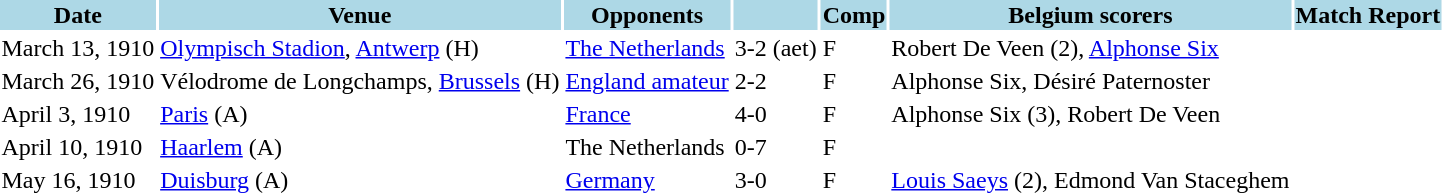<table>
<tr>
<th style="background: lightblue;">Date</th>
<th style="background: lightblue;">Venue</th>
<th style="background: lightblue;">Opponents</th>
<th style="background: lightblue;" align=center></th>
<th style="background: lightblue;" align=center>Comp</th>
<th style="background: lightblue;">Belgium scorers</th>
<th style="background: lightblue;">Match Report</th>
</tr>
<tr>
<td>March 13, 1910</td>
<td><a href='#'>Olympisch Stadion</a>, <a href='#'>Antwerp</a> (H)</td>
<td><a href='#'>The Netherlands</a></td>
<td>3-2 (aet)</td>
<td>F</td>
<td>Robert De Veen (2), <a href='#'>Alphonse Six</a></td>
<td></td>
</tr>
<tr>
<td>March 26, 1910</td>
<td>Vélodrome de Longchamps, <a href='#'>Brussels</a> (H)</td>
<td><a href='#'>England amateur</a></td>
<td>2-2</td>
<td>F</td>
<td>Alphonse Six, Désiré Paternoster</td>
<td></td>
</tr>
<tr>
<td>April 3, 1910</td>
<td><a href='#'>Paris</a> (A)</td>
<td><a href='#'>France</a></td>
<td>4-0</td>
<td>F</td>
<td>Alphonse Six (3), Robert De Veen</td>
<td></td>
</tr>
<tr>
<td>April 10, 1910</td>
<td><a href='#'>Haarlem</a> (A)</td>
<td>The Netherlands</td>
<td>0-7</td>
<td>F</td>
<td></td>
<td></td>
</tr>
<tr>
<td>May 16, 1910</td>
<td><a href='#'>Duisburg</a> (A)</td>
<td><a href='#'>Germany</a></td>
<td>3-0</td>
<td>F</td>
<td><a href='#'>Louis Saeys</a> (2), Edmond Van Staceghem</td>
<td></td>
</tr>
</table>
